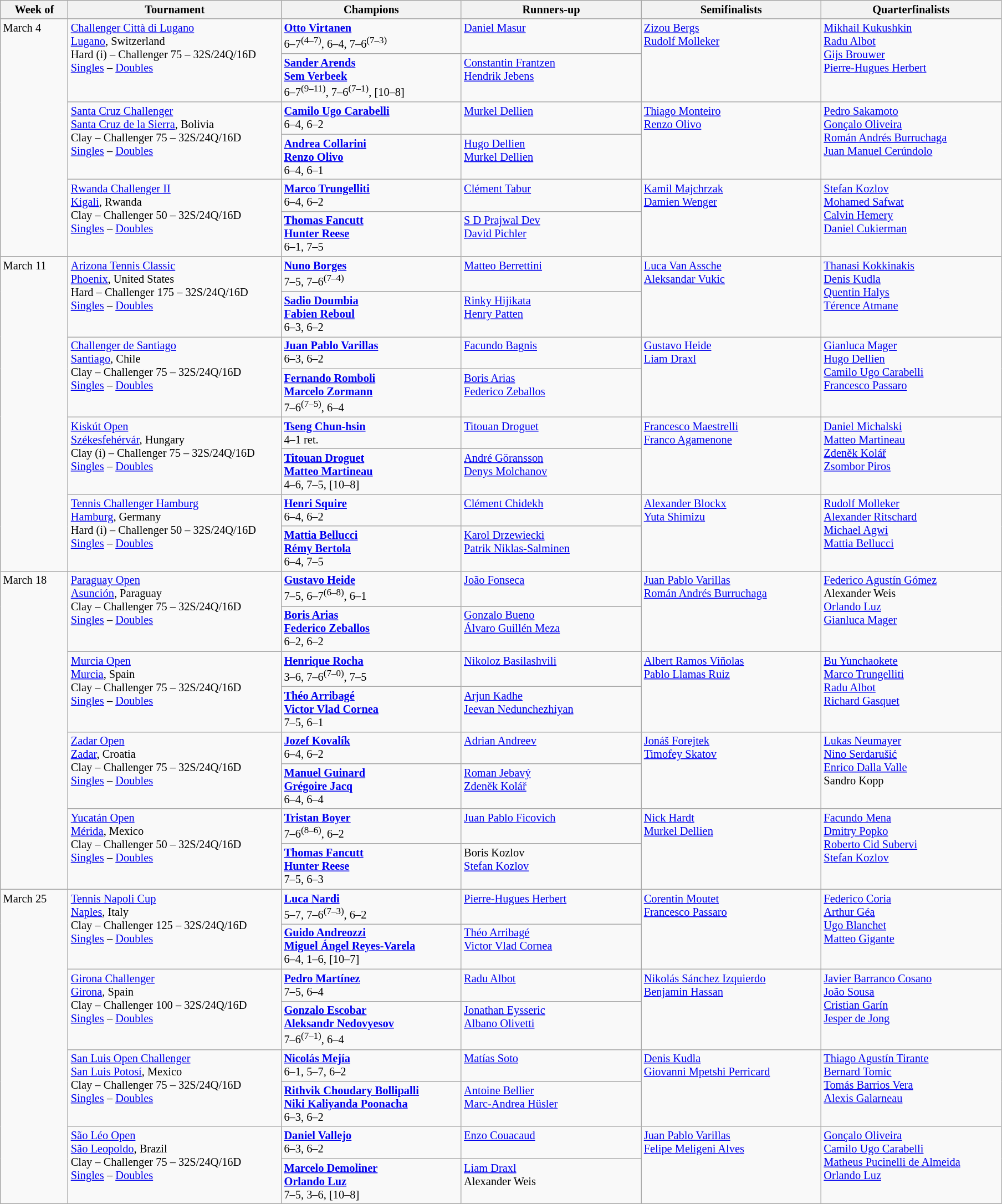<table class="wikitable" style="font-size:85%;">
<tr>
<th width="75">Week of</th>
<th width="250">Tournament</th>
<th width="210">Champions</th>
<th width="210">Runners-up</th>
<th width="210">Semifinalists</th>
<th width="210">Quarterfinalists</th>
</tr>
<tr valign=top>
<td rowspan=6>March 4</td>
<td rowspan=2><a href='#'>Challenger Città di Lugano</a><br><a href='#'>Lugano</a>, Switzerland <br> Hard (i) – Challenger 75 – 32S/24Q/16D<br><a href='#'>Singles</a> – <a href='#'>Doubles</a></td>
<td> <strong><a href='#'>Otto Virtanen</a></strong><br>6–7<sup>(4–7)</sup>, 6–4, 7–6<sup>(7–3)</sup></td>
<td> <a href='#'>Daniel Masur</a></td>
<td rowspan=2> <a href='#'>Zizou Bergs</a> <br>  <a href='#'>Rudolf Molleker</a></td>
<td rowspan=2> <a href='#'>Mikhail Kukushkin</a> <br> <a href='#'>Radu Albot</a> <br> <a href='#'>Gijs Brouwer</a> <br>  <a href='#'>Pierre-Hugues Herbert</a></td>
</tr>
<tr valign=top>
<td> <strong><a href='#'>Sander Arends</a></strong><br> <strong><a href='#'>Sem Verbeek</a></strong><br>6–7<sup>(9–11)</sup>, 7–6<sup>(7–1)</sup>, [10–8]</td>
<td> <a href='#'>Constantin Frantzen</a><br> <a href='#'>Hendrik Jebens</a></td>
</tr>
<tr valign=top>
<td rowspan=2><a href='#'>Santa Cruz Challenger</a><br><a href='#'>Santa Cruz de la Sierra</a>, Bolivia <br> Clay – Challenger 75 – 32S/24Q/16D<br><a href='#'>Singles</a> – <a href='#'>Doubles</a></td>
<td> <strong><a href='#'>Camilo Ugo Carabelli</a></strong><br>6–4, 6–2</td>
<td> <a href='#'>Murkel Dellien</a></td>
<td rowspan=2> <a href='#'>Thiago Monteiro</a> <br>  <a href='#'>Renzo Olivo</a></td>
<td rowspan=2> <a href='#'>Pedro Sakamoto</a> <br> <a href='#'>Gonçalo Oliveira</a> <br> <a href='#'>Román Andrés Burruchaga</a> <br>  <a href='#'>Juan Manuel Cerúndolo</a></td>
</tr>
<tr valign=top>
<td> <strong><a href='#'>Andrea Collarini</a></strong><br> <strong><a href='#'>Renzo Olivo</a></strong><br>6–4, 6–1</td>
<td> <a href='#'>Hugo Dellien</a><br> <a href='#'>Murkel Dellien</a></td>
</tr>
<tr valign=top>
<td rowspan=2><a href='#'>Rwanda Challenger II</a><br><a href='#'>Kigali</a>, Rwanda <br> Clay – Challenger 50 – 32S/24Q/16D<br><a href='#'>Singles</a> – <a href='#'>Doubles</a></td>
<td> <strong><a href='#'>Marco Trungelliti</a></strong><br>6–4, 6–2</td>
<td> <a href='#'>Clément Tabur</a></td>
<td rowspan=2> <a href='#'>Kamil Majchrzak</a> <br>  <a href='#'>Damien Wenger</a></td>
<td rowspan=2> <a href='#'>Stefan Kozlov</a> <br> <a href='#'>Mohamed Safwat</a> <br>  <a href='#'>Calvin Hemery</a> <br>  <a href='#'>Daniel Cukierman</a></td>
</tr>
<tr valign=top>
<td> <strong><a href='#'>Thomas Fancutt</a></strong><br> <strong><a href='#'>Hunter Reese</a></strong><br>6–1, 7–5</td>
<td> <a href='#'>S D Prajwal Dev</a><br> <a href='#'>David Pichler</a></td>
</tr>
<tr valign=top>
<td rowspan=8>March 11</td>
<td rowspan=2><a href='#'>Arizona Tennis Classic</a><br><a href='#'>Phoenix</a>, United States <br> Hard – Challenger 175 – 32S/24Q/16D<br><a href='#'>Singles</a> – <a href='#'>Doubles</a></td>
<td> <strong><a href='#'>Nuno Borges</a></strong><br>7–5, 7–6<sup>(7–4)</sup></td>
<td> <a href='#'>Matteo Berrettini</a></td>
<td rowspan=2> <a href='#'>Luca Van Assche</a> <br>  <a href='#'>Aleksandar Vukic</a></td>
<td rowspan=2> <a href='#'>Thanasi Kokkinakis</a> <br>  <a href='#'>Denis Kudla</a> <br> <a href='#'>Quentin Halys</a> <br>  <a href='#'>Térence Atmane</a></td>
</tr>
<tr valign=top>
<td> <strong><a href='#'>Sadio Doumbia</a></strong><br> <strong><a href='#'>Fabien Reboul</a></strong><br>6–3, 6–2</td>
<td> <a href='#'>Rinky Hijikata</a><br> <a href='#'>Henry Patten</a></td>
</tr>
<tr valign=top>
<td rowspan=2><a href='#'>Challenger de Santiago</a><br><a href='#'>Santiago</a>, Chile <br> Clay – Challenger 75 – 32S/24Q/16D<br><a href='#'>Singles</a> – <a href='#'>Doubles</a></td>
<td> <strong><a href='#'>Juan Pablo Varillas</a></strong><br>6–3, 6–2</td>
<td> <a href='#'>Facundo Bagnis</a></td>
<td rowspan=2> <a href='#'>Gustavo Heide</a> <br>  <a href='#'>Liam Draxl</a></td>
<td rowspan=2> <a href='#'>Gianluca Mager</a> <br>  <a href='#'>Hugo Dellien</a> <br> <a href='#'>Camilo Ugo Carabelli</a> <br>  <a href='#'>Francesco Passaro</a></td>
</tr>
<tr valign=top>
<td> <strong><a href='#'>Fernando Romboli</a></strong><br> <strong><a href='#'>Marcelo Zormann</a></strong><br>7–6<sup>(7–5)</sup>, 6–4</td>
<td> <a href='#'>Boris Arias</a><br> <a href='#'>Federico Zeballos</a></td>
</tr>
<tr valign=top>
<td rowspan=2><a href='#'>Kiskút Open</a><br><a href='#'>Székesfehérvár</a>, Hungary <br> Clay (i) – Challenger 75 – 32S/24Q/16D<br><a href='#'>Singles</a> – <a href='#'>Doubles</a></td>
<td> <strong><a href='#'>Tseng Chun-hsin</a></strong><br>4–1 ret.</td>
<td> <a href='#'>Titouan Droguet</a></td>
<td rowspan=2> <a href='#'>Francesco Maestrelli</a> <br>  <a href='#'>Franco Agamenone</a></td>
<td rowspan=2> <a href='#'>Daniel Michalski</a> <br>  <a href='#'>Matteo Martineau</a> <br>  <a href='#'>Zdeněk Kolář</a> <br>  <a href='#'>Zsombor Piros</a></td>
</tr>
<tr valign=top>
<td> <strong><a href='#'>Titouan Droguet</a></strong><br> <strong><a href='#'>Matteo Martineau</a></strong><br>4–6, 7–5, [10–8]</td>
<td> <a href='#'>André Göransson</a><br> <a href='#'>Denys Molchanov</a></td>
</tr>
<tr valign=top>
<td rowspan=2><a href='#'>Tennis Challenger Hamburg</a><br><a href='#'>Hamburg</a>, Germany <br> Hard (i) – Challenger 50 – 32S/24Q/16D<br><a href='#'>Singles</a> – <a href='#'>Doubles</a></td>
<td> <strong><a href='#'>Henri Squire</a></strong><br>6–4, 6–2</td>
<td> <a href='#'>Clément Chidekh</a></td>
<td rowspan=2> <a href='#'>Alexander Blockx</a> <br>  <a href='#'>Yuta Shimizu</a></td>
<td rowspan=2> <a href='#'>Rudolf Molleker</a> <br> <a href='#'>Alexander Ritschard</a> <br> <a href='#'>Michael Agwi</a> <br>  <a href='#'>Mattia Bellucci</a></td>
</tr>
<tr valign=top>
<td> <strong><a href='#'>Mattia Bellucci</a></strong><br> <strong><a href='#'>Rémy Bertola</a></strong><br>6–4, 7–5</td>
<td> <a href='#'>Karol Drzewiecki</a><br> <a href='#'>Patrik Niklas-Salminen</a></td>
</tr>
<tr valign=top>
<td rowspan=8>March 18</td>
<td rowspan=2><a href='#'>Paraguay Open</a><br><a href='#'>Asunción</a>, Paraguay <br> Clay – Challenger 75 – 32S/24Q/16D<br><a href='#'>Singles</a> – <a href='#'>Doubles</a></td>
<td> <strong><a href='#'>Gustavo Heide</a></strong><br>7–5, 6–7<sup>(6–8)</sup>, 6–1</td>
<td> <a href='#'>João Fonseca</a></td>
<td rowspan=2> <a href='#'>Juan Pablo Varillas</a> <br>  <a href='#'>Román Andrés Burruchaga</a></td>
<td rowspan=2> <a href='#'>Federico Agustín Gómez</a> <br> Alexander Weis <br> <a href='#'>Orlando Luz</a> <br>  <a href='#'>Gianluca Mager</a></td>
</tr>
<tr valign=top>
<td> <strong><a href='#'>Boris Arias</a></strong><br> <strong><a href='#'>Federico Zeballos</a></strong><br>6–2, 6–2</td>
<td> <a href='#'>Gonzalo Bueno</a><br> <a href='#'>Álvaro Guillén Meza</a></td>
</tr>
<tr valign=top>
<td rowspan=2><a href='#'>Murcia Open</a><br><a href='#'>Murcia</a>, Spain <br> Clay – Challenger 75 – 32S/24Q/16D<br><a href='#'>Singles</a> – <a href='#'>Doubles</a></td>
<td> <strong><a href='#'>Henrique Rocha</a></strong><br>3–6, 7–6<sup>(7–0)</sup>, 7–5</td>
<td> <a href='#'>Nikoloz Basilashvili</a></td>
<td rowspan=2> <a href='#'>Albert Ramos Viñolas</a> <br>  <a href='#'>Pablo Llamas Ruiz</a></td>
<td rowspan=2> <a href='#'>Bu Yunchaokete</a> <br>  <a href='#'>Marco Trungelliti</a> <br> <a href='#'>Radu Albot</a> <br>  <a href='#'>Richard Gasquet</a></td>
</tr>
<tr valign=top>
<td> <strong><a href='#'>Théo Arribagé</a></strong><br> <strong><a href='#'>Victor Vlad Cornea</a></strong><br>7–5, 6–1</td>
<td> <a href='#'>Arjun Kadhe</a><br> <a href='#'>Jeevan Nedunchezhiyan</a></td>
</tr>
<tr valign=top>
<td rowspan=2><a href='#'>Zadar Open</a><br><a href='#'>Zadar</a>, Croatia <br> Clay – Challenger 75 – 32S/24Q/16D<br><a href='#'>Singles</a> – <a href='#'>Doubles</a></td>
<td> <strong><a href='#'>Jozef Kovalík</a></strong><br>6–4, 6–2</td>
<td> <a href='#'>Adrian Andreev</a></td>
<td rowspan=2> <a href='#'>Jonáš Forejtek</a> <br>  <a href='#'>Timofey Skatov</a></td>
<td rowspan=2> <a href='#'>Lukas Neumayer</a> <br>  <a href='#'>Nino Serdarušić</a> <br> <a href='#'>Enrico Dalla Valle</a> <br>  Sandro Kopp</td>
</tr>
<tr valign=top>
<td> <strong><a href='#'>Manuel Guinard</a></strong><br> <strong><a href='#'>Grégoire Jacq</a></strong><br>6–4, 6–4</td>
<td> <a href='#'>Roman Jebavý</a><br> <a href='#'>Zdeněk Kolář</a></td>
</tr>
<tr valign=top>
<td rowspan=2><a href='#'>Yucatán Open</a><br><a href='#'>Mérida</a>, Mexico <br> Clay – Challenger 50 – 32S/24Q/16D<br><a href='#'>Singles</a> – <a href='#'>Doubles</a></td>
<td> <strong><a href='#'>Tristan Boyer</a></strong><br>7–6<sup>(8–6)</sup>, 6–2</td>
<td> <a href='#'>Juan Pablo Ficovich</a></td>
<td rowspan=2> <a href='#'>Nick Hardt</a><br>  <a href='#'>Murkel Dellien</a></td>
<td rowspan=2> <a href='#'>Facundo Mena</a> <br>  <a href='#'>Dmitry Popko</a> <br> <a href='#'>Roberto Cid Subervi</a> <br>  <a href='#'>Stefan Kozlov</a></td>
</tr>
<tr valign=top>
<td> <strong><a href='#'>Thomas Fancutt</a></strong><br> <strong><a href='#'>Hunter Reese</a></strong><br>7–5, 6–3</td>
<td> Boris Kozlov<br> <a href='#'>Stefan Kozlov</a></td>
</tr>
<tr valign=top>
<td rowspan=8>March 25</td>
<td rowspan=2><a href='#'>Tennis Napoli Cup</a><br><a href='#'>Naples</a>, Italy <br> Clay – Challenger 125 – 32S/24Q/16D<br><a href='#'>Singles</a> – <a href='#'>Doubles</a></td>
<td> <strong><a href='#'>Luca Nardi</a></strong><br>5–7, 7–6<sup>(7–3)</sup>, 6–2</td>
<td> <a href='#'>Pierre-Hugues Herbert</a></td>
<td rowspan=2> <a href='#'>Corentin Moutet</a> <br>  <a href='#'>Francesco Passaro</a></td>
<td rowspan=2> <a href='#'>Federico Coria</a> <br> <a href='#'>Arthur Géa</a> <br> <a href='#'>Ugo Blanchet</a> <br>  <a href='#'>Matteo Gigante</a></td>
</tr>
<tr valign=top>
<td> <strong><a href='#'>Guido Andreozzi</a></strong><br> <strong><a href='#'>Miguel Ángel Reyes-Varela</a></strong><br>6–4, 1–6, [10–7]</td>
<td> <a href='#'>Théo Arribagé</a><br> <a href='#'>Victor Vlad Cornea</a></td>
</tr>
<tr valign=top>
<td rowspan=2><a href='#'>Girona Challenger</a><br><a href='#'>Girona</a>, Spain <br> Clay – Challenger 100 – 32S/24Q/16D<br><a href='#'>Singles</a> – <a href='#'>Doubles</a></td>
<td> <strong><a href='#'>Pedro Martínez</a></strong><br>7–5, 6–4</td>
<td> <a href='#'>Radu Albot</a></td>
<td rowspan=2> <a href='#'>Nikolás Sánchez Izquierdo</a> <br>  <a href='#'>Benjamin Hassan</a></td>
<td rowspan=2> <a href='#'>Javier Barranco Cosano</a> <br>  <a href='#'>João Sousa</a> <br>  <a href='#'>Cristian Garín</a> <br>  <a href='#'>Jesper de Jong</a></td>
</tr>
<tr valign=top>
<td> <strong><a href='#'>Gonzalo Escobar</a></strong><br> <strong><a href='#'>Aleksandr Nedovyesov</a></strong><br>7–6<sup>(7–1)</sup>, 6–4</td>
<td> <a href='#'>Jonathan Eysseric</a><br> <a href='#'>Albano Olivetti</a></td>
</tr>
<tr valign=top>
<td rowspan=2><a href='#'>San Luis Open Challenger</a><br><a href='#'>San Luis Potosí</a>, Mexico <br> Clay – Challenger 75 – 32S/24Q/16D<br><a href='#'>Singles</a> – <a href='#'>Doubles</a></td>
<td> <strong><a href='#'>Nicolás Mejía</a></strong><br>6–1, 5–7, 6–2</td>
<td> <a href='#'>Matías Soto</a></td>
<td rowspan=2> <a href='#'>Denis Kudla</a> <br>  <a href='#'>Giovanni Mpetshi Perricard</a></td>
<td rowspan=2> <a href='#'>Thiago Agustín Tirante</a> <br> <a href='#'>Bernard Tomic</a> <br>  <a href='#'>Tomás Barrios Vera</a> <br>  <a href='#'>Alexis Galarneau</a></td>
</tr>
<tr valign=top>
<td> <strong><a href='#'>Rithvik Choudary Bollipalli</a></strong><br> <strong><a href='#'>Niki Kaliyanda Poonacha</a></strong><br>6–3, 6–2</td>
<td> <a href='#'>Antoine Bellier</a><br> <a href='#'>Marc-Andrea Hüsler</a></td>
</tr>
<tr valign=top>
<td rowspan=2><a href='#'>São Léo Open</a><br><a href='#'>São Leopoldo</a>, Brazil <br> Clay – Challenger 75 – 32S/24Q/16D<br><a href='#'>Singles</a> – <a href='#'>Doubles</a></td>
<td> <strong><a href='#'>Daniel Vallejo</a></strong><br>6–3, 6–2</td>
<td> <a href='#'>Enzo Couacaud</a></td>
<td rowspan=2> <a href='#'>Juan Pablo Varillas</a> <br>  <a href='#'>Felipe Meligeni Alves</a></td>
<td rowspan=2> <a href='#'>Gonçalo Oliveira</a> <br> <a href='#'>Camilo Ugo Carabelli</a> <br> <a href='#'>Matheus Pucinelli de Almeida</a> <br>  <a href='#'>Orlando Luz</a></td>
</tr>
<tr valign=top>
<td> <strong><a href='#'>Marcelo Demoliner</a></strong><br> <strong><a href='#'>Orlando Luz</a></strong><br>7–5, 3–6, [10–8]</td>
<td> <a href='#'>Liam Draxl</a><br> Alexander Weis</td>
</tr>
</table>
